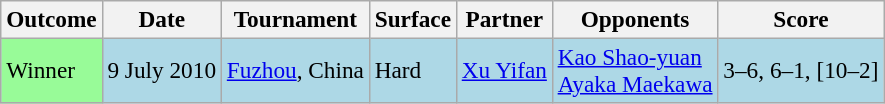<table class="sortable wikitable" style=font-size:97%>
<tr>
<th>Outcome</th>
<th>Date</th>
<th>Tournament</th>
<th>Surface</th>
<th>Partner</th>
<th>Opponents</th>
<th>Score</th>
</tr>
<tr style="background:lightblue;">
<td style="background:#98fb98;">Winner</td>
<td>9 July 2010</td>
<td><a href='#'>Fuzhou</a>, China</td>
<td>Hard</td>
<td> <a href='#'>Xu Yifan</a></td>
<td> <a href='#'>Kao Shao-yuan</a> <br>  <a href='#'>Ayaka Maekawa</a></td>
<td>3–6, 6–1, [10–2]</td>
</tr>
</table>
